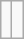<table class="wikitable">
<tr valign="top">
<td><br></td>
<td><br></td>
</tr>
</table>
